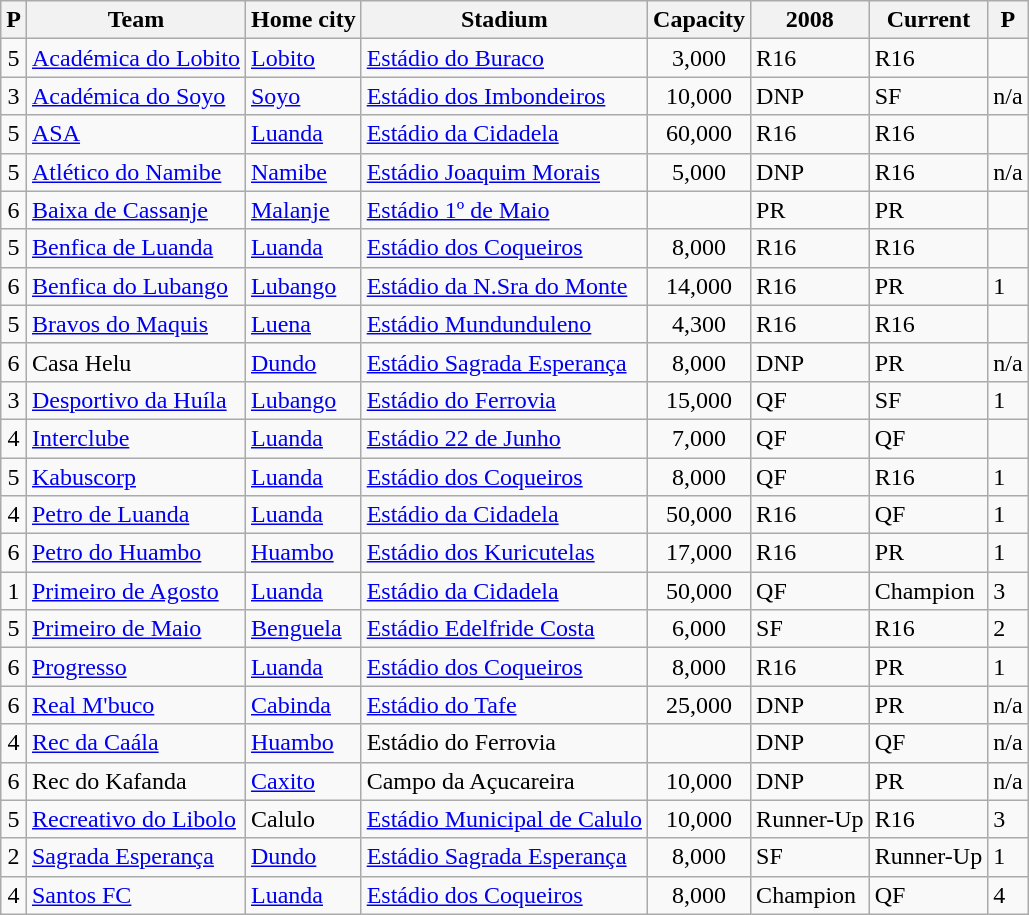<table class="wikitable sortable">
<tr>
<th>P</th>
<th>Team</th>
<th>Home city</th>
<th>Stadium</th>
<th>Capacity</th>
<th>2008</th>
<th>Current</th>
<th>P</th>
</tr>
<tr>
<td align=center>5</td>
<td><a href='#'>Académica do Lobito</a></td>
<td><a href='#'>Lobito</a></td>
<td><a href='#'>Estádio do Buraco</a></td>
<td align="center">3,000</td>
<td data-sort-value="5">R16</td>
<td data-sort-value="5">R16</td>
<td align=center data-sort-value="5"></td>
</tr>
<tr>
<td align=center>3</td>
<td><a href='#'>Académica do Soyo</a></td>
<td><a href='#'>Soyo</a></td>
<td><a href='#'>Estádio dos Imbondeiros</a></td>
<td align="center">10,000</td>
<td data-sort-value="7">DNP</td>
<td data-sort-value="3">SF</td>
<td>n/a</td>
</tr>
<tr>
<td align=center>5</td>
<td><a href='#'>ASA</a></td>
<td><a href='#'>Luanda</a></td>
<td><a href='#'>Estádio da Cidadela</a></td>
<td align="center">60,000</td>
<td data-sort-value="5">R16</td>
<td data-sort-value="5">R16</td>
<td align=center data-sort-value="5"></td>
</tr>
<tr>
<td align=center>5</td>
<td><a href='#'>Atlético do Namibe</a></td>
<td><a href='#'>Namibe</a></td>
<td><a href='#'>Estádio Joaquim Morais</a></td>
<td align="center">5,000</td>
<td data-sort-value="7">DNP</td>
<td data-sort-value="5">R16</td>
<td>n/a</td>
</tr>
<tr>
<td align=center>6</td>
<td><a href='#'>Baixa de Cassanje</a></td>
<td><a href='#'>Malanje</a></td>
<td><a href='#'>Estádio 1º de Maio</a></td>
<td></td>
<td data-sort-value="6">PR</td>
<td data-sort-value="6">PR</td>
<td align=center data-sort-value="5"></td>
</tr>
<tr>
<td align=center>5</td>
<td><a href='#'>Benfica de Luanda</a></td>
<td><a href='#'>Luanda</a></td>
<td><a href='#'>Estádio dos Coqueiros</a></td>
<td align="center">8,000</td>
<td data-sort-value="5">R16</td>
<td data-sort-value="5">R16</td>
<td align=center data-sort-value="5"></td>
</tr>
<tr>
<td align=center>6</td>
<td><a href='#'>Benfica do Lubango</a></td>
<td><a href='#'>Lubango</a></td>
<td><a href='#'>Estádio da N.Sra do Monte</a></td>
<td align="center">14,000</td>
<td data-sort-value="5">R16</td>
<td data-sort-value="6">PR</td>
<td> 1</td>
</tr>
<tr>
<td align=center>5</td>
<td><a href='#'>Bravos do Maquis</a></td>
<td><a href='#'>Luena</a></td>
<td><a href='#'>Estádio Mundunduleno</a></td>
<td align="center">4,300</td>
<td data-sort-value="5">R16</td>
<td data-sort-value="5">R16</td>
<td align=center data-sort-value="5"></td>
</tr>
<tr>
<td align=center>6</td>
<td>Casa Helu</td>
<td><a href='#'>Dundo</a></td>
<td><a href='#'>Estádio Sagrada Esperança</a></td>
<td align="center">8,000</td>
<td data-sort-value="7">DNP</td>
<td data-sort-value="6">PR</td>
<td>n/a</td>
</tr>
<tr>
<td align=center>3</td>
<td><a href='#'>Desportivo da Huíla</a></td>
<td><a href='#'>Lubango</a></td>
<td><a href='#'>Estádio do Ferrovia</a></td>
<td align="center">15,000</td>
<td data-sort-value="4">QF</td>
<td data-sort-value="3">SF</td>
<td data-sort-value="4"> 1</td>
</tr>
<tr>
<td align=center>4</td>
<td><a href='#'>Interclube</a></td>
<td><a href='#'>Luanda</a></td>
<td><a href='#'>Estádio 22 de Junho</a></td>
<td align="center">7,000</td>
<td data-sort-value="4">QF</td>
<td data-sort-value="4">QF</td>
<td align=center data-sort-value="5"></td>
</tr>
<tr>
<td align=center>5</td>
<td><a href='#'>Kabuscorp</a></td>
<td><a href='#'>Luanda</a></td>
<td><a href='#'>Estádio dos Coqueiros</a></td>
<td align="center">8,000</td>
<td data-sort-value="4">QF</td>
<td data-sort-value="5">R16</td>
<td> 1</td>
</tr>
<tr>
<td align=center>4</td>
<td><a href='#'>Petro de Luanda</a></td>
<td><a href='#'>Luanda</a></td>
<td><a href='#'>Estádio da Cidadela</a></td>
<td align="center">50,000</td>
<td data-sort-value="5">R16</td>
<td data-sort-value="4">QF</td>
<td data-sort-value="4"> 1</td>
</tr>
<tr>
<td align=center>6</td>
<td><a href='#'>Petro do Huambo</a></td>
<td><a href='#'>Huambo</a></td>
<td><a href='#'>Estádio dos Kuricutelas</a></td>
<td align="center">17,000</td>
<td data-sort-value="5">R16</td>
<td data-sort-value="6">PR</td>
<td> 1</td>
</tr>
<tr>
<td align=center>1</td>
<td><a href='#'>Primeiro de Agosto</a></td>
<td><a href='#'>Luanda</a></td>
<td><a href='#'>Estádio da Cidadela</a></td>
<td align="center">50,000</td>
<td data-sort-value="4">QF</td>
<td data-sort-value="1">Champion</td>
<td data-sort-value="2"> 3</td>
</tr>
<tr>
<td align=center>5</td>
<td><a href='#'>Primeiro de Maio</a></td>
<td><a href='#'>Benguela</a></td>
<td><a href='#'>Estádio Edelfride Costa</a></td>
<td align="center">6,000</td>
<td data-sort-value="3">SF</td>
<td data-sort-value="5">R16</td>
<td> 2</td>
</tr>
<tr>
<td align=center>6</td>
<td><a href='#'>Progresso</a></td>
<td><a href='#'>Luanda</a></td>
<td><a href='#'>Estádio dos Coqueiros</a></td>
<td align="center">8,000</td>
<td data-sort-value="5">R16</td>
<td data-sort-value="6">PR</td>
<td> 1</td>
</tr>
<tr>
<td align=center>6</td>
<td><a href='#'>Real M'buco</a></td>
<td><a href='#'>Cabinda</a></td>
<td><a href='#'>Estádio do Tafe</a></td>
<td align="center">25,000</td>
<td data-sort-value="7">DNP</td>
<td data-sort-value="6">PR</td>
<td>n/a</td>
</tr>
<tr>
<td align=center>4</td>
<td><a href='#'>Rec da Caála</a></td>
<td><a href='#'>Huambo</a></td>
<td>Estádio do Ferrovia</td>
<td align="center"></td>
<td data-sort-value="7">DNP</td>
<td data-sort-value="4">QF</td>
<td>n/a</td>
</tr>
<tr>
<td align=center>6</td>
<td>Rec do Kafanda</td>
<td><a href='#'>Caxito</a></td>
<td>Campo da Açucareira</td>
<td align="center">10,000</td>
<td data-sort-value="7">DNP</td>
<td data-sort-value="6">PR</td>
<td>n/a</td>
</tr>
<tr>
<td align=center>5</td>
<td><a href='#'>Recreativo do Libolo</a></td>
<td>Calulo</td>
<td><a href='#'>Estádio Municipal de Calulo</a></td>
<td align="center">10,000</td>
<td data-sort-value="2">Runner-Up</td>
<td data-sort-value="5">R16</td>
<td> 3</td>
</tr>
<tr>
<td align=center>2</td>
<td><a href='#'>Sagrada Esperança</a></td>
<td><a href='#'>Dundo</a></td>
<td><a href='#'>Estádio Sagrada Esperança</a></td>
<td align="center">8,000</td>
<td data-sort-value="3">SF</td>
<td data-sort-value="2">Runner-Up</td>
<td data-sort-value="4"> 1</td>
</tr>
<tr>
<td align=center>4</td>
<td><a href='#'>Santos FC</a></td>
<td><a href='#'>Luanda</a></td>
<td><a href='#'>Estádio dos Coqueiros</a></td>
<td align="center">8,000</td>
<td data-sort-value="1">Champion</td>
<td data-sort-value="4">QF</td>
<td> 4</td>
</tr>
</table>
